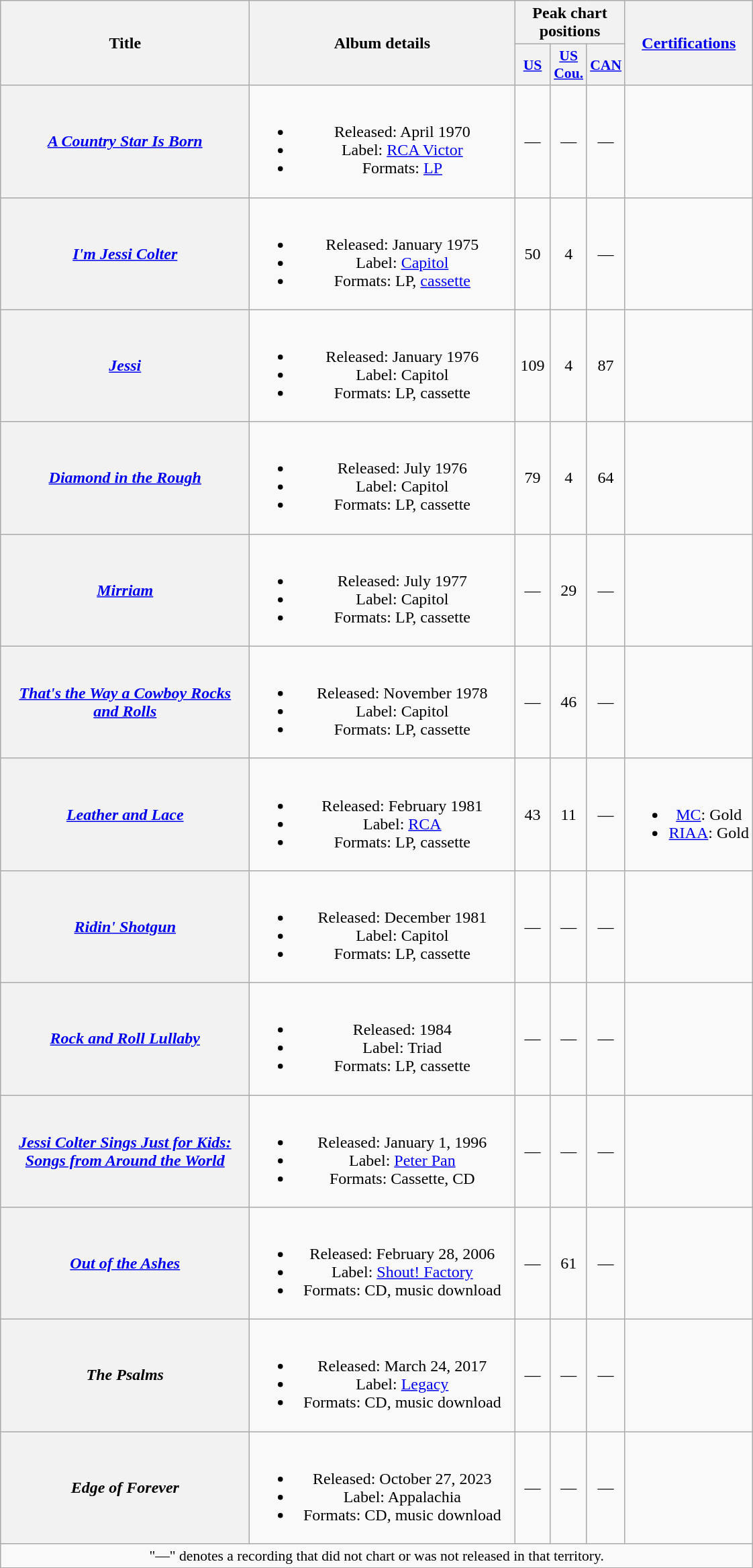<table class="wikitable plainrowheaders" style="text-align:center;" border="1">
<tr>
<th scope="col" rowspan="2" style="width:15em;">Title</th>
<th scope="col" rowspan="2" style="width:16em;">Album details</th>
<th scope="col" colspan="3">Peak chart positions</th>
<th scope="col" rowspan="2"><a href='#'>Certifications</a></th>
</tr>
<tr>
<th scope="col" style="width:2em;font-size:90%;"><a href='#'>US</a><br></th>
<th scope="col" style="width:2em;font-size:90%;"><a href='#'>US<br>Cou.</a><br></th>
<th scope="col" style="width:2em;font-size:90%;"><a href='#'>CAN</a><br></th>
</tr>
<tr>
<th scope="row"><em><a href='#'>A Country Star Is Born</a></em></th>
<td><br><ul><li>Released: April 1970</li><li>Label: <a href='#'>RCA Victor</a></li><li>Formats: <a href='#'>LP</a></li></ul></td>
<td>—</td>
<td>—</td>
<td>—</td>
<td></td>
</tr>
<tr>
<th scope="row"><em><a href='#'>I'm Jessi Colter</a></em></th>
<td><br><ul><li>Released: January 1975</li><li>Label: <a href='#'>Capitol</a></li><li>Formats: LP, <a href='#'>cassette</a></li></ul></td>
<td>50</td>
<td>4</td>
<td>—</td>
<td></td>
</tr>
<tr>
<th scope="row"><em><a href='#'>Jessi</a></em></th>
<td><br><ul><li>Released: January 1976</li><li>Label: Capitol</li><li>Formats: LP, cassette</li></ul></td>
<td>109</td>
<td>4</td>
<td>87</td>
<td></td>
</tr>
<tr>
<th scope="row"><em><a href='#'>Diamond in the Rough</a></em></th>
<td><br><ul><li>Released: July 1976</li><li>Label: Capitol</li><li>Formats: LP, cassette</li></ul></td>
<td>79</td>
<td>4</td>
<td>64</td>
<td></td>
</tr>
<tr>
<th scope="row"><em><a href='#'>Mirriam</a></em></th>
<td><br><ul><li>Released: July 1977</li><li>Label: Capitol</li><li>Formats: LP, cassette</li></ul></td>
<td>—</td>
<td>29</td>
<td>—</td>
<td></td>
</tr>
<tr>
<th scope="row"><em><a href='#'>That's the Way a Cowboy Rocks<br>and Rolls</a></em></th>
<td><br><ul><li>Released: November 1978</li><li>Label: Capitol</li><li>Formats: LP, cassette</li></ul></td>
<td>—</td>
<td>46</td>
<td>—</td>
<td></td>
</tr>
<tr>
<th scope="row"><em><a href='#'>Leather and Lace</a></em><br></th>
<td><br><ul><li>Released: February 1981</li><li>Label: <a href='#'>RCA</a></li><li>Formats: LP, cassette</li></ul></td>
<td>43</td>
<td>11</td>
<td>—</td>
<td><br><ul><li><a href='#'>MC</a>: Gold</li><li><a href='#'>RIAA</a>: Gold</li></ul></td>
</tr>
<tr>
<th scope="row"><em><a href='#'>Ridin' Shotgun</a></em></th>
<td><br><ul><li>Released: December 1981</li><li>Label: Capitol</li><li>Formats: LP, cassette</li></ul></td>
<td>—</td>
<td>—</td>
<td>—</td>
<td></td>
</tr>
<tr>
<th scope="row"><em><a href='#'>Rock and Roll Lullaby</a></em></th>
<td><br><ul><li>Released: 1984</li><li>Label: Triad</li><li>Formats: LP, cassette</li></ul></td>
<td>—</td>
<td>—</td>
<td>—</td>
<td></td>
</tr>
<tr>
<th scope="row"><em><a href='#'>Jessi Colter Sings Just for Kids:<br>Songs from Around the World</a></em></th>
<td><br><ul><li>Released: January 1, 1996</li><li>Label: <a href='#'>Peter Pan</a></li><li>Formats: Cassette, CD</li></ul></td>
<td>—</td>
<td>—</td>
<td>—</td>
<td></td>
</tr>
<tr>
<th scope="row"><em><a href='#'>Out of the Ashes</a></em></th>
<td><br><ul><li>Released: February 28, 2006</li><li>Label: <a href='#'>Shout! Factory</a></li><li>Formats: CD, music download</li></ul></td>
<td>—</td>
<td>61</td>
<td>—</td>
<td></td>
</tr>
<tr>
<th scope="row"><em>The Psalms</em></th>
<td><br><ul><li>Released: March 24, 2017</li><li>Label: <a href='#'>Legacy</a></li><li>Formats: CD, music download</li></ul></td>
<td>—</td>
<td>—</td>
<td>—</td>
<td></td>
</tr>
<tr>
<th scope="row"><em>Edge of Forever</em></th>
<td><br><ul><li>Released: October 27, 2023</li><li>Label: Appalachia</li><li>Formats: CD, music download</li></ul></td>
<td>—</td>
<td>—</td>
<td>—</td>
<td></td>
</tr>
<tr>
<td colspan="6" style="font-size:90%">"—" denotes a recording that did not chart or was not released in that territory.</td>
</tr>
<tr>
</tr>
</table>
